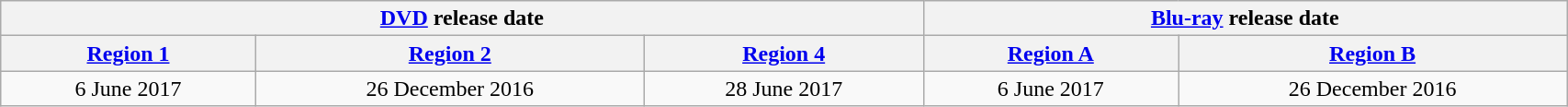<table class="wikitable" style="text-align:center; width:90%">
<tr>
<th colspan="3"><a href='#'>DVD</a> release date</th>
<th colspan="2"><a href='#'>Blu-ray</a> release date</th>
</tr>
<tr>
<th><a href='#'>Region 1</a></th>
<th><a href='#'>Region 2</a></th>
<th><a href='#'>Region 4</a></th>
<th><a href='#'>Region A</a></th>
<th><a href='#'>Region B</a></th>
</tr>
<tr>
<td>6 June 2017</td>
<td>26 December 2016</td>
<td>28 June 2017</td>
<td>6 June 2017</td>
<td>26 December 2016</td>
</tr>
</table>
